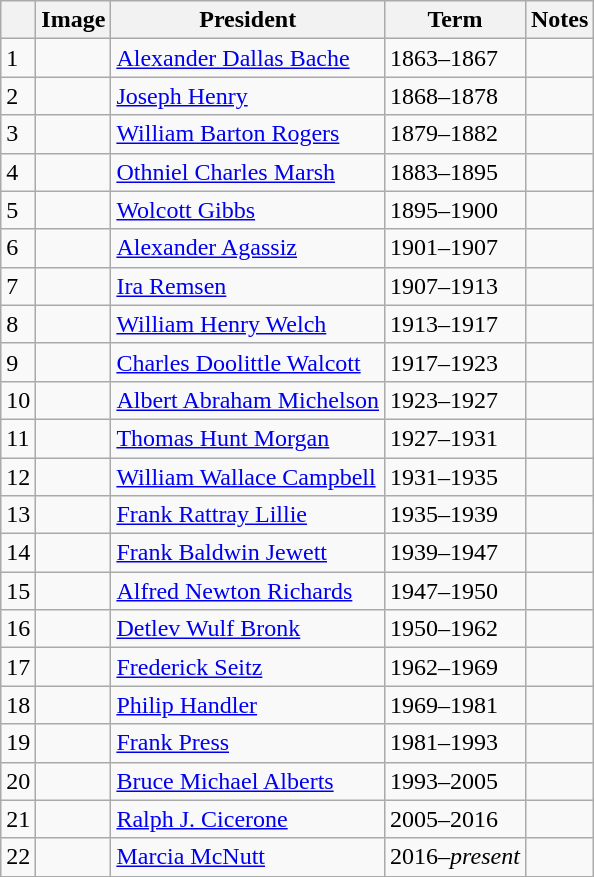<table class=wikitable style="text-align:left">
<tr>
<th></th>
<th>Image</th>
<th>President</th>
<th>Term</th>
<th>Notes</th>
</tr>
<tr>
<td>1</td>
<td></td>
<td><a href='#'>Alexander Dallas Bache</a></td>
<td>1863–1867</td>
<td></td>
</tr>
<tr>
<td>2</td>
<td></td>
<td><a href='#'>Joseph Henry</a></td>
<td>1868–1878</td>
<td></td>
</tr>
<tr>
<td>3</td>
<td></td>
<td><a href='#'>William Barton Rogers</a></td>
<td>1879–1882</td>
<td></td>
</tr>
<tr>
<td>4</td>
<td></td>
<td><a href='#'>Othniel Charles Marsh</a></td>
<td>1883–1895</td>
<td></td>
</tr>
<tr>
<td>5</td>
<td></td>
<td><a href='#'>Wolcott Gibbs</a></td>
<td>1895–1900</td>
<td></td>
</tr>
<tr>
<td>6</td>
<td></td>
<td><a href='#'>Alexander Agassiz</a></td>
<td>1901–1907</td>
<td></td>
</tr>
<tr>
<td>7</td>
<td></td>
<td><a href='#'>Ira Remsen</a></td>
<td>1907–1913</td>
<td></td>
</tr>
<tr>
<td>8</td>
<td></td>
<td><a href='#'>William Henry Welch</a></td>
<td>1913–1917</td>
<td></td>
</tr>
<tr>
<td>9</td>
<td></td>
<td><a href='#'>Charles Doolittle Walcott</a></td>
<td>1917–1923</td>
<td></td>
</tr>
<tr>
<td>10</td>
<td></td>
<td><a href='#'>Albert Abraham Michelson</a></td>
<td>1923–1927</td>
<td></td>
</tr>
<tr>
<td>11</td>
<td></td>
<td><a href='#'>Thomas Hunt Morgan</a></td>
<td>1927–1931</td>
<td></td>
</tr>
<tr>
<td>12</td>
<td></td>
<td><a href='#'>William Wallace Campbell</a></td>
<td>1931–1935</td>
<td></td>
</tr>
<tr>
<td>13</td>
<td></td>
<td><a href='#'>Frank Rattray Lillie</a></td>
<td>1935–1939</td>
<td></td>
</tr>
<tr>
<td>14</td>
<td></td>
<td><a href='#'>Frank Baldwin Jewett</a></td>
<td>1939–1947</td>
<td></td>
</tr>
<tr>
<td>15</td>
<td></td>
<td><a href='#'>Alfred Newton Richards</a></td>
<td>1947–1950</td>
<td></td>
</tr>
<tr>
<td>16</td>
<td></td>
<td><a href='#'>Detlev Wulf Bronk</a></td>
<td>1950–1962</td>
<td></td>
</tr>
<tr>
<td>17</td>
<td></td>
<td><a href='#'>Frederick Seitz</a></td>
<td>1962–1969</td>
<td></td>
</tr>
<tr>
<td>18</td>
<td></td>
<td><a href='#'>Philip Handler</a></td>
<td>1969–1981</td>
<td></td>
</tr>
<tr>
<td>19</td>
<td></td>
<td><a href='#'>Frank Press</a></td>
<td>1981–1993</td>
<td></td>
</tr>
<tr>
<td>20</td>
<td></td>
<td><a href='#'>Bruce Michael Alberts</a></td>
<td>1993–2005</td>
<td></td>
</tr>
<tr>
<td>21</td>
<td></td>
<td><a href='#'>Ralph J. Cicerone</a></td>
<td>2005–2016</td>
<td></td>
</tr>
<tr>
<td>22</td>
<td></td>
<td><a href='#'>Marcia McNutt</a></td>
<td>2016–<em>present</em></td>
<td></td>
</tr>
<tr>
</tr>
</table>
